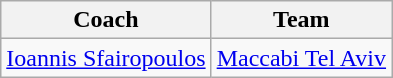<table class="wikitable">
<tr>
<th align="center">Coach</th>
<th align="center">Team</th>
</tr>
<tr>
<td> <a href='#'>Ioannis Sfairopoulos</a></td>
<td><a href='#'>Maccabi Tel Aviv</a></td>
</tr>
</table>
